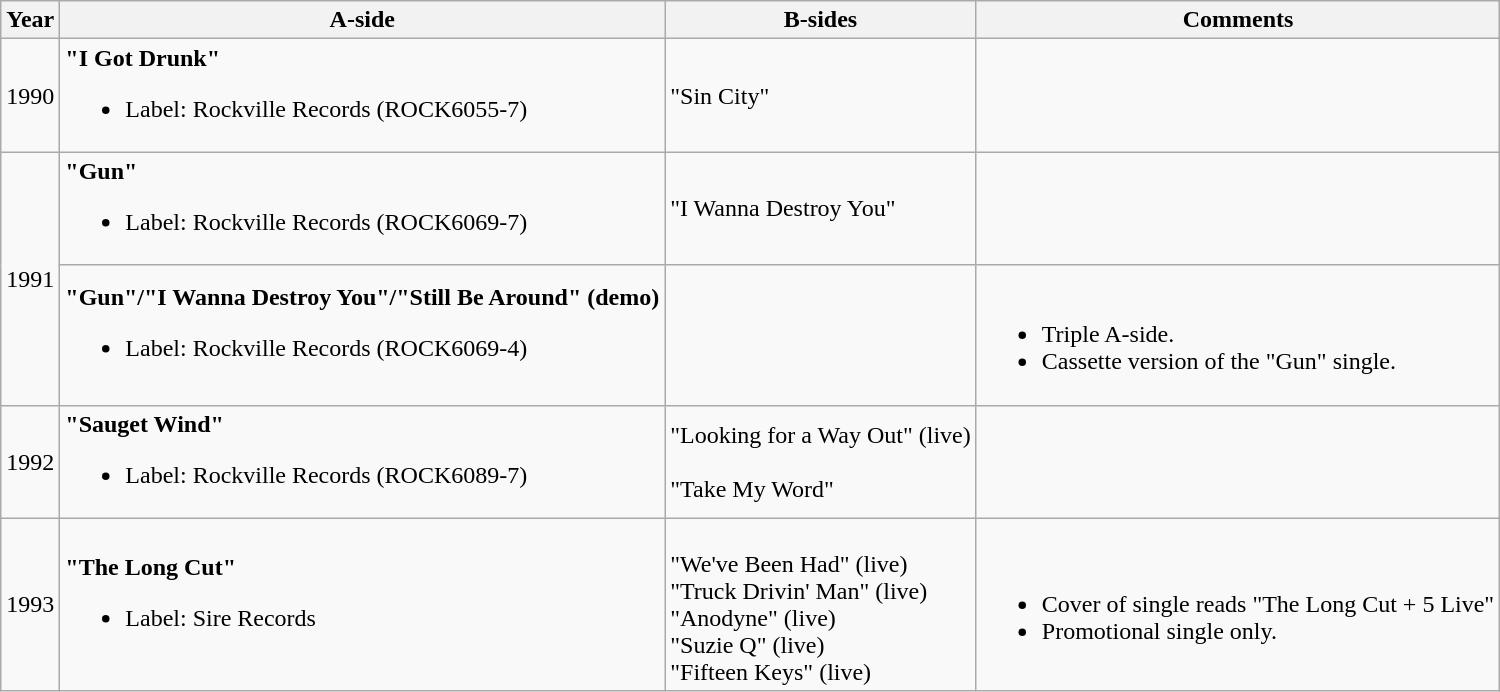<table class="wikitable">
<tr>
<th>Year</th>
<th>A-side</th>
<th>B-sides</th>
<th>Comments</th>
</tr>
<tr>
<td rowspan="1">1990</td>
<td><strong>"I Got Drunk"</strong><br><ul><li>Label: Rockville Records (ROCK6055-7)</li></ul></td>
<td>"Sin City"</td>
<td></td>
</tr>
<tr>
<td rowspan="2">1991</td>
<td><strong>"Gun"</strong><br><ul><li>Label: Rockville Records (ROCK6069-7)</li></ul></td>
<td>"I Wanna Destroy You"</td>
<td></td>
</tr>
<tr>
<td><strong>"Gun"/"I Wanna Destroy You"/"Still Be Around" (demo)</strong><br><ul><li>Label: Rockville Records (ROCK6069-4)</li></ul></td>
<td></td>
<td><br><ul><li>Triple A-side.</li><li>Cassette version of the "Gun" single.</li></ul></td>
</tr>
<tr>
<td rowspan="1">1992</td>
<td><strong>"Sauget Wind"</strong><br><ul><li>Label: Rockville Records (ROCK6089-7)</li></ul></td>
<td>"Looking for a Way Out" (live)<br><br>"Take My Word"</td>
<td></td>
</tr>
<tr>
<td>1993</td>
<td><strong>"The Long Cut"</strong><br><ul><li>Label: Sire Records</li></ul></td>
<td><br>"We've Been Had" (live)<br>
"Truck Drivin' Man" (live)<br>
"Anodyne" (live)<br>
"Suzie Q" (live)<br>
"Fifteen Keys" (live)</td>
<td><br><ul><li>Cover of single reads "The Long Cut + 5 Live"</li><li>Promotional single only.</li></ul></td>
</tr>
</table>
